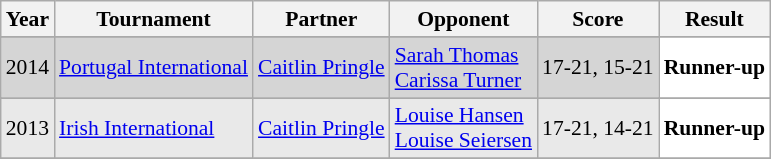<table class="sortable wikitable" style="font-size: 90%;">
<tr>
<th>Year</th>
<th>Tournament</th>
<th>Partner</th>
<th>Opponent</th>
<th>Score</th>
<th>Result</th>
</tr>
<tr>
</tr>
<tr style="background:#D5D5D5">
<td align="center">2014</td>
<td align="left"><a href='#'>Portugal International</a></td>
<td align="left"> <a href='#'>Caitlin Pringle</a></td>
<td align="left"> <a href='#'>Sarah Thomas</a> <br> <a href='#'>Carissa Turner</a></td>
<td align="left">17-21, 15-21</td>
<td style="text-align:left; background:white"> <strong>Runner-up</strong></td>
</tr>
<tr>
</tr>
<tr style="background:#E9E9E9">
<td align="center">2013</td>
<td align="left"><a href='#'>Irish International</a></td>
<td align="left"> <a href='#'>Caitlin Pringle</a></td>
<td align="left"> <a href='#'>Louise Hansen</a> <br> <a href='#'>Louise Seiersen</a></td>
<td align="left">17-21, 14-21</td>
<td style="text-align:left; background:white"> <strong>Runner-up</strong></td>
</tr>
<tr>
</tr>
</table>
